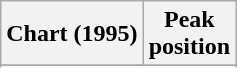<table class="wikitable sortable plainrowheaders" style="text-align:center">
<tr>
<th scope="col">Chart (1995)</th>
<th scope="col">Peak<br> position</th>
</tr>
<tr>
</tr>
<tr>
</tr>
</table>
